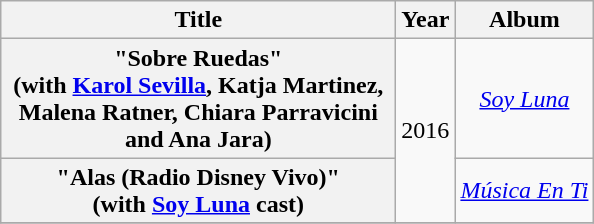<table class="wikitable plainrowheaders" style="text-align:center;">
<tr>
<th scope="col" style="width:16em;">Title</th>
<th scope="col">Year</th>
<th scope="col">Album</th>
</tr>
<tr>
<th scope="row">"Sobre Ruedas"<br><span>(with <a href='#'>Karol Sevilla</a>, Katja Martinez, Malena Ratner, Chiara Parravicini and Ana Jara)</span></th>
<td rowspan="2">2016</td>
<td><em><a href='#'>Soy Luna</a></em></td>
</tr>
<tr>
<th scope="row">"Alas (Radio Disney Vivo)"<br><span>(with <a href='#'>Soy Luna</a> cast)</span></th>
<td><em><a href='#'>Música En Ti</a></em></td>
</tr>
<tr>
</tr>
</table>
